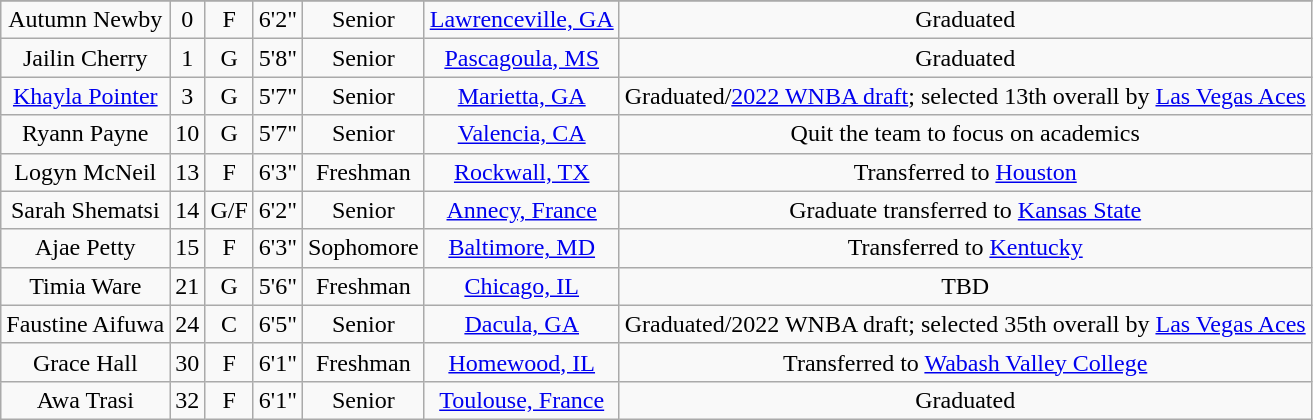<table class="wikitable sortable" style="text-align: center">
<tr align=center>
</tr>
<tr>
<td>Autumn Newby</td>
<td>0</td>
<td>F</td>
<td>6'2"</td>
<td> Senior</td>
<td><a href='#'>Lawrenceville, GA</a></td>
<td>Graduated</td>
</tr>
<tr>
<td>Jailin Cherry</td>
<td>1</td>
<td>G</td>
<td>5'8"</td>
<td> Senior</td>
<td><a href='#'>Pascagoula, MS</a></td>
<td>Graduated</td>
</tr>
<tr>
<td><a href='#'>Khayla Pointer</a></td>
<td>3</td>
<td>G</td>
<td>5'7"</td>
<td> Senior</td>
<td><a href='#'>Marietta, GA</a></td>
<td>Graduated/<a href='#'>2022 WNBA draft</a>; selected 13th overall by <a href='#'>Las Vegas Aces</a></td>
</tr>
<tr>
<td>Ryann Payne</td>
<td>10</td>
<td>G</td>
<td>5'7"</td>
<td>Senior</td>
<td><a href='#'>Valencia, CA</a></td>
<td>Quit the team to focus on academics</td>
</tr>
<tr>
<td>Logyn McNeil</td>
<td>13</td>
<td>F</td>
<td>6'3"</td>
<td>Freshman</td>
<td><a href='#'>Rockwall, TX</a></td>
<td>Transferred to <a href='#'>Houston</a></td>
</tr>
<tr>
<td>Sarah Shematsi</td>
<td>14</td>
<td>G/F</td>
<td>6'2"</td>
<td>Senior</td>
<td><a href='#'>Annecy, France</a></td>
<td>Graduate transferred to <a href='#'>Kansas State</a></td>
</tr>
<tr>
<td>Ajae Petty</td>
<td>15</td>
<td>F</td>
<td>6'3"</td>
<td>Sophomore</td>
<td><a href='#'>Baltimore, MD</a></td>
<td>Transferred to <a href='#'>Kentucky</a></td>
</tr>
<tr>
<td>Timia Ware</td>
<td>21</td>
<td>G</td>
<td>5'6"</td>
<td>Freshman</td>
<td><a href='#'>Chicago, IL</a></td>
<td>TBD</td>
</tr>
<tr>
<td>Faustine Aifuwa</td>
<td>24</td>
<td>C</td>
<td>6'5"</td>
<td> Senior</td>
<td><a href='#'>Dacula, GA</a></td>
<td>Graduated/2022 WNBA draft; selected 35th overall by <a href='#'>Las Vegas Aces</a></td>
</tr>
<tr>
<td>Grace Hall</td>
<td>30</td>
<td>F</td>
<td>6'1"</td>
<td>Freshman</td>
<td><a href='#'>Homewood, IL</a></td>
<td>Transferred to <a href='#'>Wabash Valley College</a></td>
</tr>
<tr>
<td>Awa Trasi</td>
<td>32</td>
<td>F</td>
<td>6'1"</td>
<td> Senior</td>
<td><a href='#'>Toulouse, France</a></td>
<td>Graduated</td>
</tr>
</table>
